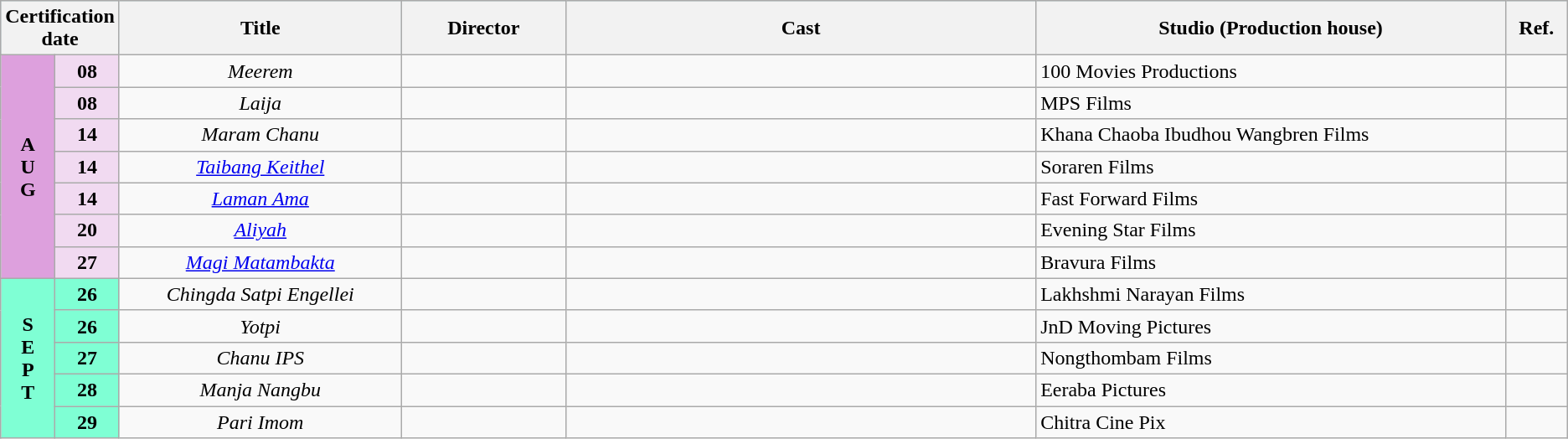<table class="wikitable">
<tr style="background:#b0e0e6; text-align:center;">
<th colspan="2" style="width:6%;"><strong>Certification date</strong></th>
<th style="width:18%;"><strong>Title</strong></th>
<th style="width:10.5%;"><strong>Director</strong></th>
<th style="width:30%;"><strong>Cast</strong></th>
<th><strong>Studio (Production house)</strong></th>
<th>Ref.</th>
</tr>
<tr August>
<td rowspan="7" style="text-align:center; background:plum; textcolor:#000;"><strong>A<br>U<br>G</strong></td>
<td rowspan="1" style="text-align:center;background:#f1daf1;"><strong>08</strong></td>
<td style="text-align:center;"><em>Meerem</em></td>
<td></td>
<td></td>
<td>100 Movies Productions</td>
<td></td>
</tr>
<tr>
<td rowspan="1" style="text-align:center;background:#f1daf1;"><strong>08</strong></td>
<td style="text-align:center;"><em>Laija</em></td>
<td></td>
<td></td>
<td>MPS Films</td>
<td></td>
</tr>
<tr>
<td rowspan="1" style="text-align:center;background:#f1daf1;"><strong>14</strong></td>
<td style="text-align:center;"><em>Maram Chanu</em></td>
<td></td>
<td></td>
<td>Khana Chaoba Ibudhou Wangbren Films</td>
<td></td>
</tr>
<tr>
<td rowspan="1" style="text-align:center;background:#f1daf1;"><strong>14</strong></td>
<td style="text-align:center;"><em><a href='#'>Taibang Keithel</a></em></td>
<td></td>
<td></td>
<td>Soraren Films</td>
<td><br></td>
</tr>
<tr>
<td rowspan="1" style="text-align:center;background:#f1daf1;"><strong>14</strong></td>
<td style="text-align:center;"><em><a href='#'>Laman Ama</a></em></td>
<td></td>
<td></td>
<td>Fast Forward Films</td>
<td></td>
</tr>
<tr>
<td rowspan="1" style="text-align:center;background:#f1daf1;"><strong>20</strong></td>
<td style="text-align:center;"><em><a href='#'>Aliyah</a></em></td>
<td></td>
<td></td>
<td>Evening Star Films</td>
<td></td>
</tr>
<tr>
<td rowspan="1" style="text-align:center;background:#f1daf1;"><strong>27</strong></td>
<td style="text-align:center;"><em><a href='#'>Magi Matambakta</a></em></td>
<td></td>
<td></td>
<td>Bravura Films</td>
<td></td>
</tr>
<tr September>
<td rowspan="5" style="text-align:center; background:#7FFFD4; textcolor:#000;"><strong>S<br>E<br>P<br>T</strong></td>
<td rowspan="1" style="text-align:center;background:#7FFFD4;"><strong>26</strong></td>
<td style="text-align:center;"><em>Chingda Satpi Engellei</em></td>
<td></td>
<td></td>
<td>Lakhshmi Narayan Films</td>
<td></td>
</tr>
<tr>
<td rowspan="1" style="text-align:center;background:#7FFFD4;"><strong>26</strong></td>
<td style="text-align:center;"><em>Yotpi</em></td>
<td></td>
<td></td>
<td>JnD Moving Pictures</td>
<td></td>
</tr>
<tr>
<td rowspan="1" style="text-align:center;background:#7FFFD4;"><strong>27</strong></td>
<td style="text-align:center;"><em>Chanu IPS</em></td>
<td></td>
<td></td>
<td>Nongthombam Films</td>
<td></td>
</tr>
<tr>
<td rowspan="1" style="text-align:center;background:#7FFFD4;"><strong>28</strong></td>
<td style="text-align:center;"><em>Manja Nangbu</em></td>
<td></td>
<td></td>
<td>Eeraba Pictures</td>
<td></td>
</tr>
<tr>
<td rowspan="1" style="text-align:center;background:#7FFFD4;"><strong>29</strong></td>
<td style="text-align:center;"><em>Pari Imom</em></td>
<td></td>
<td></td>
<td>Chitra Cine Pix</td>
<td></td>
</tr>
</table>
